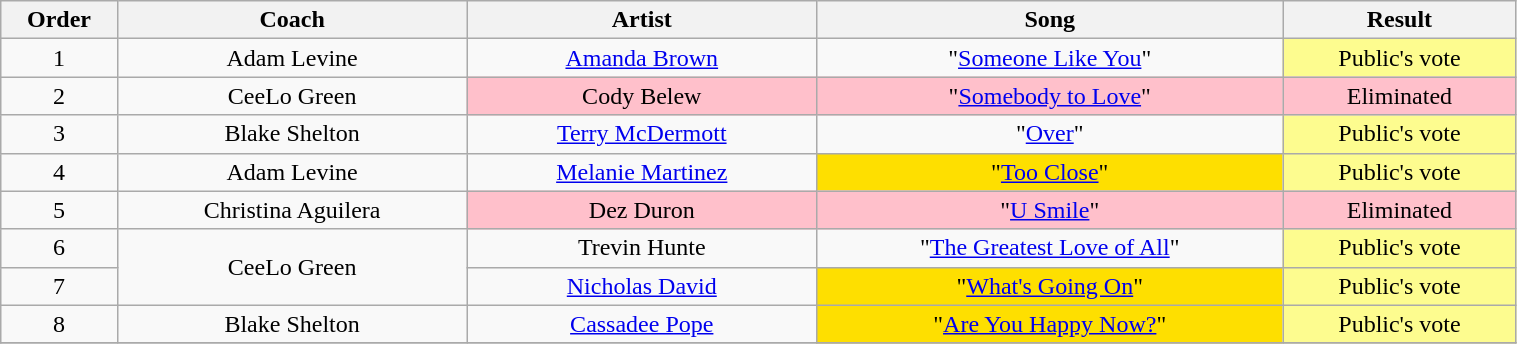<table class="wikitable" style="text-align:center; width:80%;">
<tr>
<th scope="col" width="05%">Order</th>
<th scope="col" width="15%">Coach</th>
<th scope="col" width="15%">Artist</th>
<th scope="col" width="20%">Song</th>
<th scope="col" width="10%">Result</th>
</tr>
<tr>
<td scope="row">1</td>
<td>Adam Levine</td>
<td><a href='#'>Amanda Brown</a></td>
<td>"<a href='#'>Someone Like You</a>"</td>
<td style="background:#fdfc8f;">Public's vote</td>
</tr>
<tr>
<td scope="row">2</td>
<td>CeeLo Green</td>
<td style="background:pink;">Cody Belew</td>
<td style="background:pink;">"<a href='#'>Somebody to Love</a>"</td>
<td style="background:pink;">Eliminated</td>
</tr>
<tr>
<td scope="row">3</td>
<td>Blake Shelton</td>
<td><a href='#'>Terry McDermott</a></td>
<td>"<a href='#'>Over</a>"</td>
<td style="background:#fdfc8f;">Public's vote</td>
</tr>
<tr>
<td scope="row">4</td>
<td>Adam Levine</td>
<td><a href='#'>Melanie Martinez</a></td>
<td style="background:#FEDF00;">"<a href='#'>Too Close</a>"</td>
<td style="background:#fdfc8f;">Public's vote</td>
</tr>
<tr>
<td scope="row">5</td>
<td>Christina Aguilera</td>
<td style="background:pink;">Dez Duron</td>
<td style="background:pink;">"<a href='#'>U Smile</a>"</td>
<td style="background:pink;">Eliminated</td>
</tr>
<tr>
<td scope="row">6</td>
<td rowspan="2">CeeLo Green</td>
<td>Trevin Hunte</td>
<td>"<a href='#'>The Greatest Love of All</a>"</td>
<td style="background:#fdfc8f;">Public's vote</td>
</tr>
<tr>
<td scope="row">7</td>
<td><a href='#'>Nicholas David</a></td>
<td style="background:#FEDF00;">"<a href='#'>What's Going On</a>"<br></td>
<td style="background:#fdfc8f;">Public's vote</td>
</tr>
<tr>
<td scope="row">8</td>
<td>Blake Shelton</td>
<td><a href='#'>Cassadee Pope</a></td>
<td style="background:#FEDF00;">"<a href='#'>Are You Happy Now?</a>"</td>
<td style="background:#fdfc8f;">Public's vote</td>
</tr>
<tr>
</tr>
</table>
